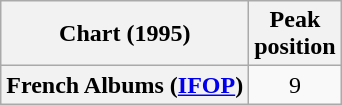<table class="wikitable plainrowheaders" style="text-align:center">
<tr>
<th scope="col">Chart (1995)</th>
<th scope="col">Peak<br>position</th>
</tr>
<tr>
<th scope="row">French Albums (<a href='#'>IFOP</a>)</th>
<td>9</td>
</tr>
</table>
